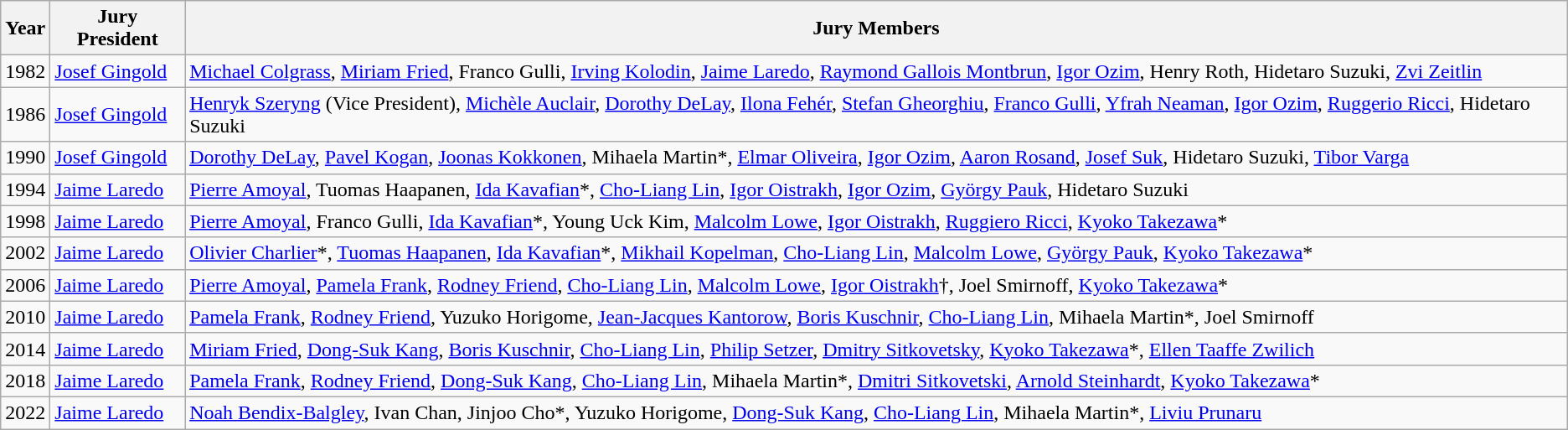<table class="wikitable">
<tr>
<th>Year</th>
<th>Jury President</th>
<th>Jury Members</th>
</tr>
<tr>
<td>1982</td>
<td><a href='#'>Josef Gingold</a></td>
<td><a href='#'>Michael Colgrass</a>, <a href='#'>Miriam Fried</a>, Franco Gulli, <a href='#'>Irving Kolodin</a>, <a href='#'>Jaime Laredo</a>, <a href='#'>Raymond Gallois Montbrun</a>, <a href='#'>Igor Ozim</a>, Henry Roth, Hidetaro Suzuki, <a href='#'>Zvi Zeitlin</a></td>
</tr>
<tr>
<td>1986</td>
<td><a href='#'>Josef Gingold</a></td>
<td><a href='#'>Henryk Szeryng</a> (Vice President), <a href='#'>Michèle Auclair</a>, <a href='#'>Dorothy DeLay</a>, <a href='#'>Ilona Fehér</a>, <a href='#'>Stefan Gheorghiu</a>, <a href='#'>Franco Gulli</a>, <a href='#'>Yfrah Neaman</a>, <a href='#'>Igor Ozim</a>, <a href='#'>Ruggerio Ricci</a>, Hidetaro Suzuki</td>
</tr>
<tr>
<td>1990</td>
<td><a href='#'>Josef Gingold</a></td>
<td><a href='#'>Dorothy DeLay</a>, <a href='#'>Pavel Kogan</a>, <a href='#'>Joonas Kokkonen</a>, Mihaela Martin*, <a href='#'>Elmar Oliveira</a>, <a href='#'>Igor Ozim</a>, <a href='#'>Aaron Rosand</a>, <a href='#'>Josef Suk</a>, Hidetaro Suzuki, <a href='#'>Tibor Varga</a></td>
</tr>
<tr>
<td>1994</td>
<td><a href='#'>Jaime Laredo</a></td>
<td><a href='#'>Pierre Amoyal</a>, Tuomas Haapanen, <a href='#'>Ida Kavafian</a>*, <a href='#'>Cho-Liang Lin</a>, <a href='#'>Igor Oistrakh</a>, <a href='#'>Igor Ozim</a>, <a href='#'>György Pauk</a>, Hidetaro Suzuki</td>
</tr>
<tr>
<td>1998</td>
<td><a href='#'>Jaime Laredo</a></td>
<td><a href='#'>Pierre Amoyal</a>, Franco Gulli, <a href='#'>Ida Kavafian</a>*, Young Uck Kim, <a href='#'>Malcolm Lowe</a>, <a href='#'>Igor Oistrakh</a>, <a href='#'>Ruggiero Ricci</a>, <a href='#'>Kyoko Takezawa</a>*</td>
</tr>
<tr>
<td>2002</td>
<td><a href='#'>Jaime Laredo</a></td>
<td><a href='#'>Olivier Charlier</a>*, <a href='#'>Tuomas Haapanen</a>, <a href='#'>Ida Kavafian</a>*, <a href='#'>Mikhail Kopelman</a>, <a href='#'>Cho-Liang Lin</a>, <a href='#'>Malcolm Lowe</a>, <a href='#'>György Pauk</a>, <a href='#'>Kyoko Takezawa</a>*</td>
</tr>
<tr>
<td>2006</td>
<td><a href='#'>Jaime Laredo</a></td>
<td><a href='#'>Pierre Amoyal</a>, <a href='#'>Pamela Frank</a>, <a href='#'>Rodney Friend</a>, <a href='#'>Cho-Liang Lin</a>, <a href='#'>Malcolm Lowe</a>, <a href='#'>Igor Oistrakh</a>†, Joel Smirnoff, <a href='#'>Kyoko Takezawa</a>*</td>
</tr>
<tr>
<td>2010</td>
<td><a href='#'>Jaime Laredo</a></td>
<td><a href='#'>Pamela Frank</a>, <a href='#'>Rodney Friend</a>, Yuzuko Horigome, <a href='#'>Jean-Jacques Kantorow</a>, <a href='#'>Boris Kuschnir</a>, <a href='#'>Cho-Liang Lin</a>, Mihaela Martin*, Joel Smirnoff</td>
</tr>
<tr>
<td>2014</td>
<td><a href='#'>Jaime Laredo</a></td>
<td><a href='#'>Miriam Fried</a>, <a href='#'>Dong-Suk Kang</a>, <a href='#'>Boris Kuschnir</a>, <a href='#'>Cho-Liang Lin</a>, <a href='#'>Philip Setzer</a>, <a href='#'>Dmitry Sitkovetsky</a>, <a href='#'>Kyoko Takezawa</a>*, <a href='#'>Ellen Taaffe Zwilich</a></td>
</tr>
<tr>
<td>2018</td>
<td><a href='#'>Jaime Laredo</a></td>
<td><a href='#'>Pamela Frank</a>, <a href='#'>Rodney Friend</a>, <a href='#'>Dong-Suk Kang</a>, <a href='#'>Cho-Liang Lin</a>, Mihaela Martin*, <a href='#'>Dmitri Sitkovetski</a>, <a href='#'>Arnold Steinhardt</a>, <a href='#'>Kyoko Takezawa</a>*</td>
</tr>
<tr>
<td>2022</td>
<td><a href='#'>Jaime Laredo</a></td>
<td><a href='#'>Noah Bendix-Balgley</a>, Ivan Chan, Jinjoo Cho*, Yuzuko Horigome, <a href='#'>Dong-Suk Kang</a>, <a href='#'>Cho-Liang Lin</a>, Mihaela Martin*, <a href='#'>Liviu Prunaru</a></td>
</tr>
</table>
